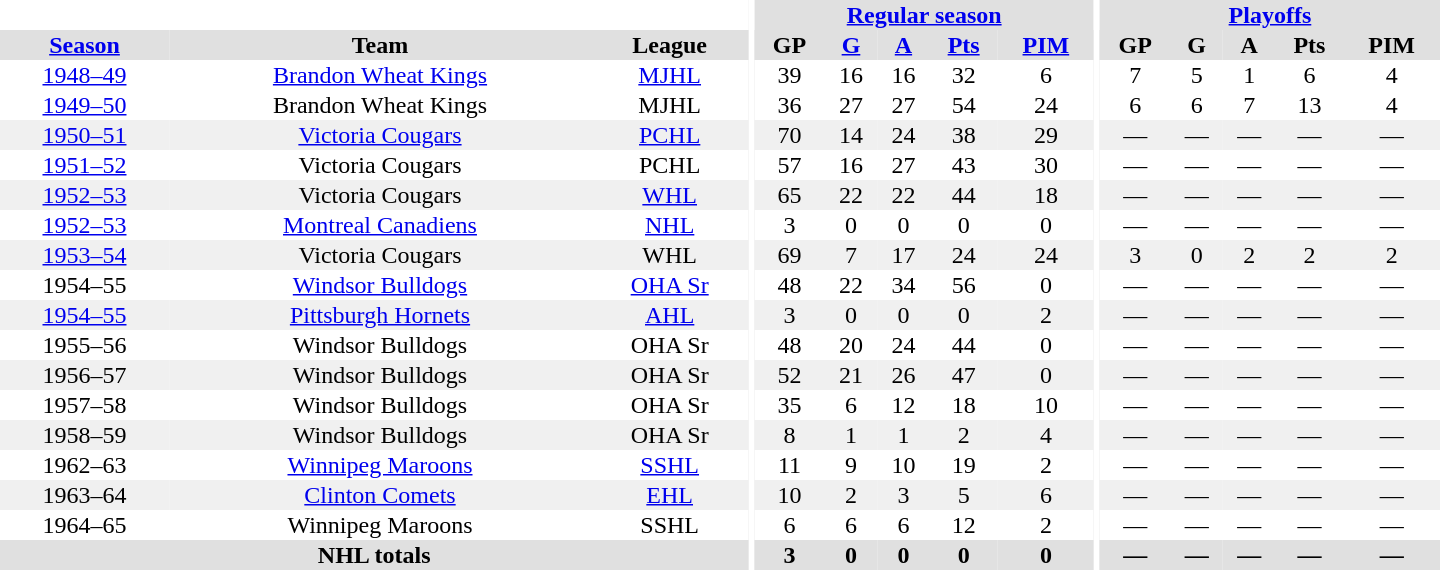<table border="0" cellpadding="1" cellspacing="0" style="text-align:center; width:60em">
<tr bgcolor="#e0e0e0">
<th colspan="3" bgcolor="#ffffff"></th>
<th rowspan="100" bgcolor="#ffffff"></th>
<th colspan="5"><a href='#'>Regular season</a></th>
<th rowspan="100" bgcolor="#ffffff"></th>
<th colspan="5"><a href='#'>Playoffs</a></th>
</tr>
<tr bgcolor="#e0e0e0">
<th><a href='#'>Season</a></th>
<th>Team</th>
<th>League</th>
<th>GP</th>
<th><a href='#'>G</a></th>
<th><a href='#'>A</a></th>
<th><a href='#'>Pts</a></th>
<th><a href='#'>PIM</a></th>
<th>GP</th>
<th>G</th>
<th>A</th>
<th>Pts</th>
<th>PIM</th>
</tr>
<tr>
<td><a href='#'>1948–49</a></td>
<td><a href='#'>Brandon Wheat Kings</a></td>
<td><a href='#'>MJHL</a></td>
<td>39</td>
<td>16</td>
<td>16</td>
<td>32</td>
<td>6</td>
<td>7</td>
<td>5</td>
<td>1</td>
<td>6</td>
<td>4</td>
</tr>
<tr>
<td><a href='#'>1949–50</a></td>
<td>Brandon Wheat Kings</td>
<td>MJHL</td>
<td>36</td>
<td>27</td>
<td>27</td>
<td>54</td>
<td>24</td>
<td>6</td>
<td>6</td>
<td>7</td>
<td>13</td>
<td>4</td>
</tr>
<tr bgcolor="#f0f0f0">
<td><a href='#'>1950–51</a></td>
<td><a href='#'>Victoria Cougars</a></td>
<td><a href='#'>PCHL</a></td>
<td>70</td>
<td>14</td>
<td>24</td>
<td>38</td>
<td>29</td>
<td>—</td>
<td>—</td>
<td>—</td>
<td>—</td>
<td>—</td>
</tr>
<tr>
<td><a href='#'>1951–52</a></td>
<td>Victoria Cougars</td>
<td>PCHL</td>
<td>57</td>
<td>16</td>
<td>27</td>
<td>43</td>
<td>30</td>
<td>—</td>
<td>—</td>
<td>—</td>
<td>—</td>
<td>—</td>
</tr>
<tr bgcolor="#f0f0f0">
<td><a href='#'>1952–53</a></td>
<td>Victoria Cougars</td>
<td><a href='#'>WHL</a></td>
<td>65</td>
<td>22</td>
<td>22</td>
<td>44</td>
<td>18</td>
<td>—</td>
<td>—</td>
<td>—</td>
<td>—</td>
<td>—</td>
</tr>
<tr>
<td><a href='#'>1952–53</a></td>
<td><a href='#'>Montreal Canadiens</a></td>
<td><a href='#'>NHL</a></td>
<td>3</td>
<td>0</td>
<td>0</td>
<td>0</td>
<td>0</td>
<td>—</td>
<td>—</td>
<td>—</td>
<td>—</td>
<td>—</td>
</tr>
<tr bgcolor="#f0f0f0">
<td><a href='#'>1953–54</a></td>
<td>Victoria Cougars</td>
<td>WHL</td>
<td>69</td>
<td>7</td>
<td>17</td>
<td>24</td>
<td>24</td>
<td>3</td>
<td>0</td>
<td>2</td>
<td>2</td>
<td>2</td>
</tr>
<tr>
<td>1954–55</td>
<td><a href='#'>Windsor Bulldogs</a></td>
<td><a href='#'>OHA Sr</a></td>
<td>48</td>
<td>22</td>
<td>34</td>
<td>56</td>
<td>0</td>
<td>—</td>
<td>—</td>
<td>—</td>
<td>—</td>
<td>—</td>
</tr>
<tr bgcolor="#f0f0f0">
<td><a href='#'>1954–55</a></td>
<td><a href='#'>Pittsburgh Hornets</a></td>
<td><a href='#'>AHL</a></td>
<td>3</td>
<td>0</td>
<td>0</td>
<td>0</td>
<td>2</td>
<td>—</td>
<td>—</td>
<td>—</td>
<td>—</td>
<td>—</td>
</tr>
<tr>
<td>1955–56</td>
<td>Windsor Bulldogs</td>
<td>OHA Sr</td>
<td>48</td>
<td>20</td>
<td>24</td>
<td>44</td>
<td>0</td>
<td>—</td>
<td>—</td>
<td>—</td>
<td>—</td>
<td>—</td>
</tr>
<tr bgcolor="#f0f0f0">
<td>1956–57</td>
<td>Windsor Bulldogs</td>
<td>OHA Sr</td>
<td>52</td>
<td>21</td>
<td>26</td>
<td>47</td>
<td>0</td>
<td>—</td>
<td>—</td>
<td>—</td>
<td>—</td>
<td>—</td>
</tr>
<tr>
<td>1957–58</td>
<td>Windsor Bulldogs</td>
<td>OHA Sr</td>
<td>35</td>
<td>6</td>
<td>12</td>
<td>18</td>
<td>10</td>
<td>—</td>
<td>—</td>
<td>—</td>
<td>—</td>
<td>—</td>
</tr>
<tr bgcolor="#f0f0f0">
<td>1958–59</td>
<td>Windsor Bulldogs</td>
<td>OHA Sr</td>
<td>8</td>
<td>1</td>
<td>1</td>
<td>2</td>
<td>4</td>
<td>—</td>
<td>—</td>
<td>—</td>
<td>—</td>
<td>—</td>
</tr>
<tr>
<td>1962–63</td>
<td><a href='#'>Winnipeg Maroons</a></td>
<td><a href='#'>SSHL</a></td>
<td>11</td>
<td>9</td>
<td>10</td>
<td>19</td>
<td>2</td>
<td>—</td>
<td>—</td>
<td>—</td>
<td>—</td>
<td>—</td>
</tr>
<tr bgcolor="#f0f0f0">
<td>1963–64</td>
<td><a href='#'>Clinton Comets</a></td>
<td><a href='#'>EHL</a></td>
<td>10</td>
<td>2</td>
<td>3</td>
<td>5</td>
<td>6</td>
<td>—</td>
<td>—</td>
<td>—</td>
<td>—</td>
<td>—</td>
</tr>
<tr>
<td>1964–65</td>
<td>Winnipeg Maroons</td>
<td>SSHL</td>
<td>6</td>
<td>6</td>
<td>6</td>
<td>12</td>
<td>2</td>
<td>—</td>
<td>—</td>
<td>—</td>
<td>—</td>
<td>—</td>
</tr>
<tr bgcolor="#e0e0e0">
<th colspan="3">NHL totals</th>
<th>3</th>
<th>0</th>
<th>0</th>
<th>0</th>
<th>0</th>
<th>—</th>
<th>—</th>
<th>—</th>
<th>—</th>
<th>—</th>
</tr>
</table>
